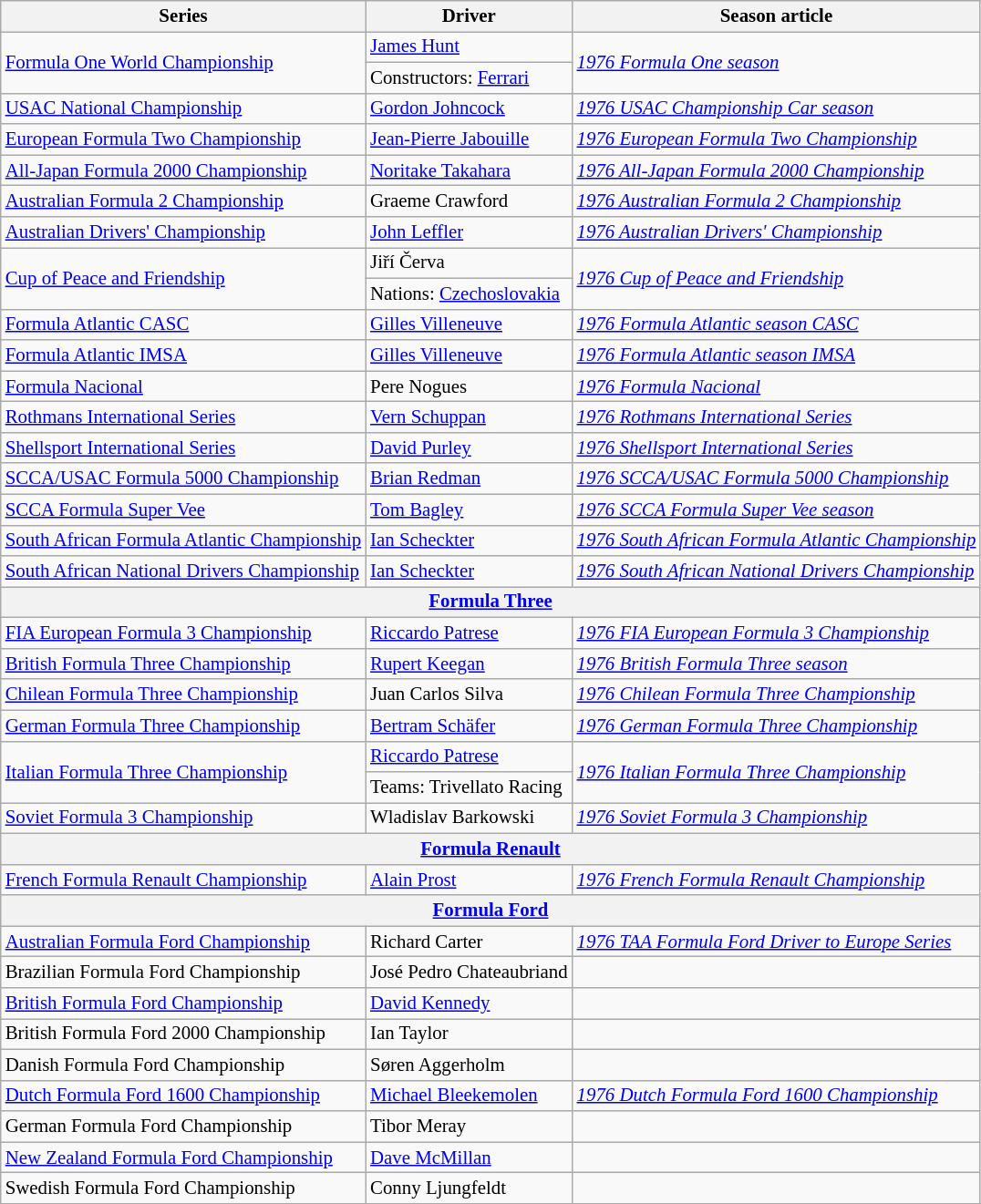<table class="wikitable" style="font-size: 87%;">
<tr>
<th>Series</th>
<th>Driver</th>
<th>Season article</th>
</tr>
<tr>
<td rowspan=2><a href='#'>Formula One World Championship</a></td>
<td> <a href='#'>James Hunt</a></td>
<td rowspan=2><em><a href='#'>1976 Formula One season</a></em></td>
</tr>
<tr>
<td>Constructors:  <a href='#'>Ferrari</a></td>
</tr>
<tr>
<td><a href='#'>USAC National Championship</a></td>
<td> <a href='#'>Gordon Johncock</a></td>
<td><em><a href='#'>1976 USAC Championship Car season</a></em></td>
</tr>
<tr>
<td><a href='#'>European Formula Two Championship</a></td>
<td> <a href='#'>Jean-Pierre Jabouille</a></td>
<td><em><a href='#'>1976 European Formula Two Championship</a></em></td>
</tr>
<tr>
<td><a href='#'>All-Japan Formula 2000 Championship</a></td>
<td> <a href='#'>Noritake Takahara</a></td>
<td><em><a href='#'>1976 All-Japan Formula 2000 Championship</a></em></td>
</tr>
<tr>
<td><a href='#'>Australian Formula 2 Championship</a></td>
<td> Graeme Crawford</td>
<td><em><a href='#'>1976 Australian Formula 2 Championship</a></em></td>
</tr>
<tr>
<td><a href='#'>Australian Drivers' Championship</a></td>
<td> <a href='#'>John Leffler</a></td>
<td><em><a href='#'>1976 Australian Drivers' Championship</a></em></td>
</tr>
<tr>
<td rowspan=2><a href='#'>Cup of Peace and Friendship</a></td>
<td> Jiří Červa</td>
<td rowspan=2><em><a href='#'>1976 Cup of Peace and Friendship</a></em></td>
</tr>
<tr>
<td>Nations:  <a href='#'>Czechoslovakia</a></td>
</tr>
<tr>
<td><a href='#'>Formula Atlantic CASC</a></td>
<td> <a href='#'>Gilles Villeneuve</a></td>
<td><em><a href='#'>1976 Formula Atlantic season CASC</a></em></td>
</tr>
<tr>
<td><a href='#'>Formula Atlantic IMSA</a></td>
<td> <a href='#'>Gilles Villeneuve</a></td>
<td><em><a href='#'>1976 Formula Atlantic season IMSA</a></em></td>
</tr>
<tr>
<td><a href='#'>Formula Nacional</a></td>
<td> Pere Nogues</td>
<td><em><a href='#'>1976 Formula Nacional</a></em></td>
</tr>
<tr>
<td><a href='#'>Rothmans International Series</a></td>
<td> <a href='#'>Vern Schuppan</a></td>
<td><em><a href='#'>1976 Rothmans International Series</a></em></td>
</tr>
<tr>
<td><a href='#'>Shellsport International Series</a></td>
<td> <a href='#'>David Purley</a></td>
<td><em><a href='#'>1976 Shellsport International Series</a></em></td>
</tr>
<tr>
<td><a href='#'>SCCA/USAC Formula 5000 Championship</a></td>
<td> <a href='#'>Brian Redman</a></td>
<td><em><a href='#'>1976 SCCA/USAC Formula 5000 Championship</a></em></td>
</tr>
<tr>
<td><a href='#'>SCCA Formula Super Vee</a></td>
<td> <a href='#'>Tom Bagley</a></td>
<td><em><a href='#'>1976 SCCA Formula Super Vee season</a></em></td>
</tr>
<tr>
<td><a href='#'>South African Formula Atlantic Championship</a></td>
<td> <a href='#'>Ian Scheckter</a></td>
<td><em><a href='#'>1976 South African Formula Atlantic Championship</a></em></td>
</tr>
<tr>
<td><a href='#'>South African National Drivers Championship</a></td>
<td> <a href='#'>Ian Scheckter</a></td>
<td><em><a href='#'>1976 South African National Drivers Championship</a></em></td>
</tr>
<tr>
<th colspan=3><a href='#'>Formula Three</a></th>
</tr>
<tr>
<td><a href='#'>FIA European Formula 3 Championship</a></td>
<td> <a href='#'>Riccardo Patrese</a></td>
<td><em><a href='#'>1976 FIA European Formula 3 Championship</a></em></td>
</tr>
<tr>
<td><a href='#'>British Formula Three Championship</a></td>
<td> <a href='#'>Rupert Keegan</a></td>
<td><em><a href='#'>1976 British Formula Three season</a></em></td>
</tr>
<tr>
<td><a href='#'>Chilean Formula Three Championship</a></td>
<td> Juan Carlos Silva</td>
<td><em><a href='#'>1976 Chilean Formula Three Championship</a></em></td>
</tr>
<tr>
<td><a href='#'>German Formula Three Championship</a></td>
<td> <a href='#'>Bertram Schäfer</a></td>
<td><em><a href='#'>1976 German Formula Three Championship</a></em></td>
</tr>
<tr>
<td rowspan=2><a href='#'>Italian Formula Three Championship</a></td>
<td> <a href='#'>Riccardo Patrese</a></td>
<td rowspan=2><em><a href='#'>1976 Italian Formula Three Championship</a></em></td>
</tr>
<tr>
<td>Teams:  Trivellato Racing</td>
</tr>
<tr>
<td><a href='#'>Soviet Formula 3 Championship</a></td>
<td> Wladislav Barkowski</td>
<td><em><a href='#'>1976 Soviet Formula 3 Championship</a></em></td>
</tr>
<tr>
<th colspan=3><a href='#'>Formula Renault</a></th>
</tr>
<tr>
<td><a href='#'>French Formula Renault Championship</a></td>
<td> <a href='#'>Alain Prost</a></td>
<td><em><a href='#'>1976 French Formula Renault Championship</a></em></td>
</tr>
<tr>
<th colspan=3><a href='#'>Formula Ford</a></th>
</tr>
<tr>
<td><a href='#'>Australian Formula Ford Championship</a></td>
<td> Richard Carter</td>
<td><em><a href='#'>1976 TAA Formula Ford Driver to Europe Series</a></em></td>
</tr>
<tr>
<td>Brazilian Formula Ford Championship</td>
<td> José Pedro Chateaubriand</td>
<td></td>
</tr>
<tr>
<td><a href='#'>British Formula Ford Championship</a></td>
<td> <a href='#'>David Kennedy</a></td>
<td></td>
</tr>
<tr>
<td>British Formula Ford 2000 Championship</td>
<td> Ian Taylor</td>
<td></td>
</tr>
<tr>
<td>Danish Formula Ford Championship</td>
<td> Søren Aggerholm</td>
<td></td>
</tr>
<tr>
<td><a href='#'>Dutch Formula Ford 1600 Championship</a></td>
<td> <a href='#'>Michael Bleekemolen</a></td>
<td><em><a href='#'>1976 Dutch Formula Ford 1600 Championship</a></em></td>
</tr>
<tr>
<td>German Formula Ford Championship</td>
<td> Tibor Meray</td>
<td></td>
</tr>
<tr>
<td><a href='#'>New Zealand Formula Ford Championship</a></td>
<td> <a href='#'>Dave McMillan</a></td>
<td></td>
</tr>
<tr>
<td>Swedish Formula Ford Championship</td>
<td> Conny Ljungfeldt</td>
<td></td>
</tr>
<tr>
</tr>
</table>
